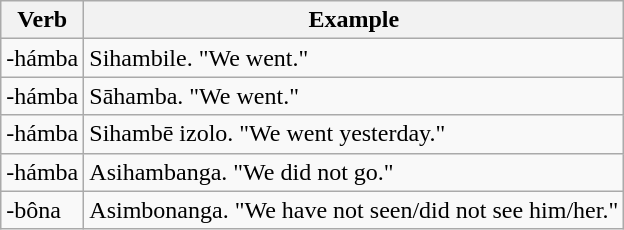<table class="wikitable">
<tr>
<th>Verb</th>
<th>Example</th>
</tr>
<tr>
<td>-hámba</td>
<td>Sihambile. "We went."</td>
</tr>
<tr>
<td>-hámba</td>
<td>Sāhamba. "We went."</td>
</tr>
<tr>
<td>-hámba</td>
<td>Sihambē izolo. "We went yesterday."</td>
</tr>
<tr>
<td>-hámba</td>
<td>Asihambanga. "We did not go."</td>
</tr>
<tr>
<td>-bôna</td>
<td>Asimbonanga. "We have not seen/did not see him/her."</td>
</tr>
</table>
